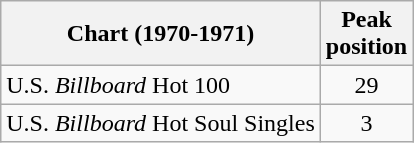<table class="wikitable">
<tr>
<th>Chart (1970-1971)</th>
<th>Peak<br>position</th>
</tr>
<tr>
<td>U.S. <em>Billboard</em> Hot 100</td>
<td align="center">29</td>
</tr>
<tr>
<td>U.S. <em>Billboard</em> Hot Soul Singles</td>
<td align="center">3</td>
</tr>
</table>
